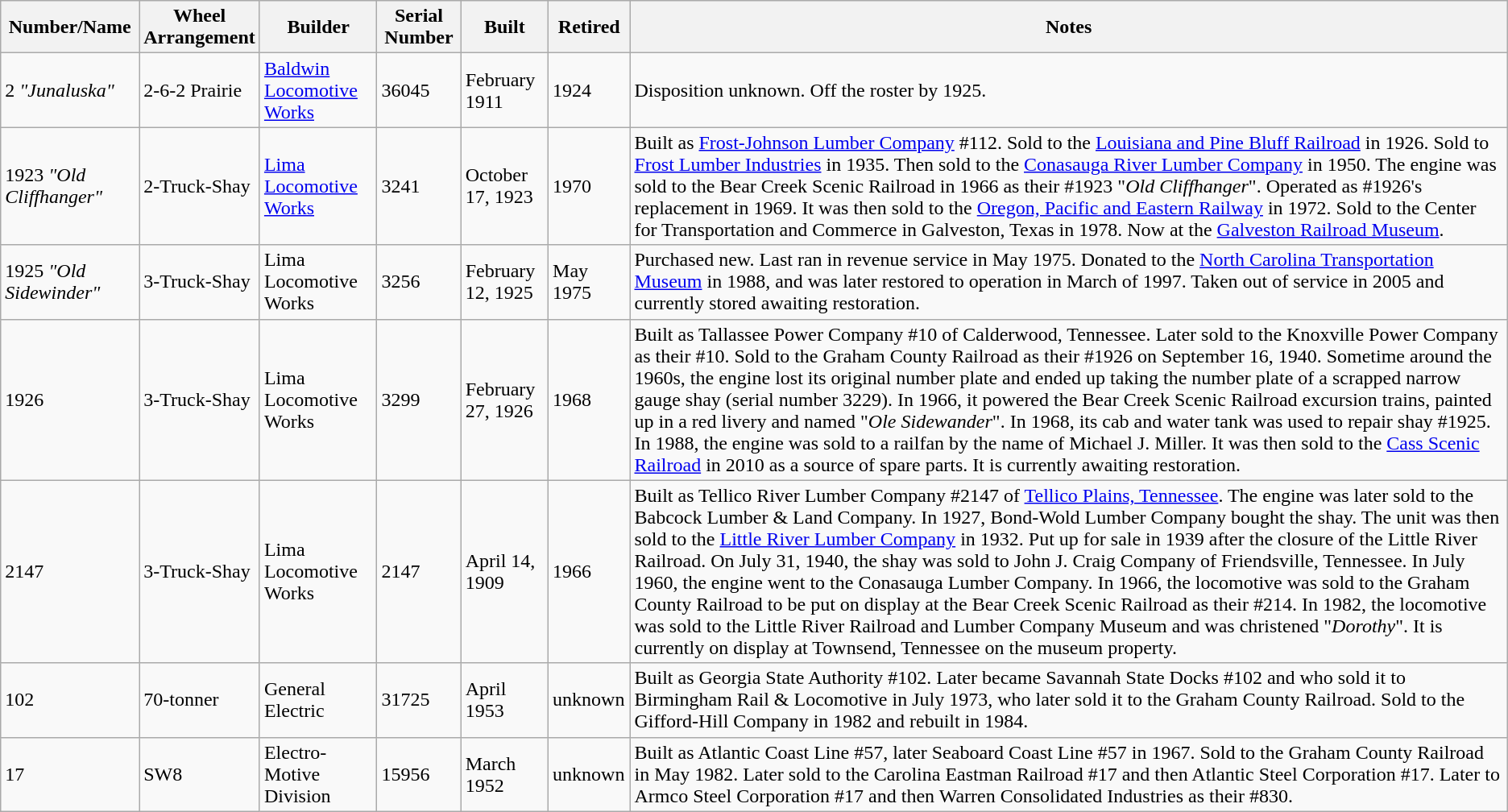<table class="wikitable">
<tr>
<th>Number/Name</th>
<th>Wheel<br>Arrangement</th>
<th>Builder</th>
<th>Serial Number</th>
<th>Built</th>
<th>Retired</th>
<th>Notes</th>
</tr>
<tr>
<td>2 <em>"Junaluska"</em></td>
<td>2-6-2 Prairie</td>
<td><a href='#'>Baldwin Locomotive Works</a></td>
<td>36045</td>
<td>February 1911</td>
<td>1924</td>
<td>Disposition unknown. Off the roster by 1925.</td>
</tr>
<tr>
<td>1923 <em>"Old Cliffhanger"</em></td>
<td>2-Truck-Shay</td>
<td><a href='#'>Lima Locomotive Works</a></td>
<td>3241</td>
<td>October 17, 1923</td>
<td>1970</td>
<td>Built as <a href='#'>Frost-Johnson Lumber Company</a> #112. Sold to the <a href='#'>Louisiana and Pine Bluff Railroad</a> in 1926. Sold to <a href='#'>Frost Lumber Industries</a> in 1935. Then sold to the <a href='#'>Conasauga River Lumber Company</a> in 1950. The engine was sold to the Bear Creek Scenic Railroad in 1966 as their #1923 "<em>Old Cliffhanger</em>". Operated as #1926's replacement in 1969. It was then sold to the <a href='#'>Oregon, Pacific and Eastern Railway</a> in 1972. Sold to the Center for Transportation and Commerce in Galveston, Texas in 1978. Now at the <a href='#'>Galveston Railroad Museum</a>.</td>
</tr>
<tr>
<td>1925 <em>"Old Sidewinder"</em></td>
<td>3-Truck-Shay</td>
<td>Lima Locomotive Works</td>
<td>3256</td>
<td>February 12, 1925</td>
<td>May 1975</td>
<td>Purchased new. Last ran in revenue service in May 1975. Donated to the <a href='#'>North Carolina Transportation Museum</a> in 1988, and was later restored to operation in March of 1997. Taken out of service in 2005 and currently stored awaiting restoration.</td>
</tr>
<tr>
<td>1926</td>
<td>3-Truck-Shay</td>
<td>Lima Locomotive Works</td>
<td>3299</td>
<td>February 27, 1926</td>
<td>1968</td>
<td>Built as Tallassee Power Company #10 of Calderwood, Tennessee. Later sold to the Knoxville Power Company as their #10. Sold to the Graham County Railroad as their #1926 on September 16, 1940. Sometime around the 1960s, the engine lost its original number plate and ended up taking the number plate of a scrapped narrow gauge shay (serial number 3229). In 1966, it powered the Bear Creek Scenic Railroad excursion trains, painted up in a red livery and named "<em>Ole Sidewander</em>". In 1968, its cab and water tank was used to repair shay #1925. In 1988, the engine was sold to a railfan by the name of Michael J. Miller. It was then sold to the <a href='#'>Cass Scenic Railroad</a> in 2010 as a source of spare parts. It is currently awaiting restoration.</td>
</tr>
<tr>
<td>2147</td>
<td>3-Truck-Shay</td>
<td>Lima Locomotive Works</td>
<td>2147</td>
<td>April 14, 1909</td>
<td>1966</td>
<td>Built as Tellico River Lumber Company #2147 of <a href='#'>Tellico Plains, Tennessee</a>. The engine was later sold to the Babcock Lumber & Land Company. In 1927, Bond-Wold Lumber Company bought the shay. The unit was then sold to the <a href='#'>Little River Lumber Company</a> in 1932. Put up for sale in 1939 after the closure of the Little River Railroad. On July 31, 1940, the shay was sold to John J. Craig Company of Friendsville, Tennessee. In July 1960, the engine went to the Conasauga Lumber Company. In 1966, the locomotive was sold to the Graham County Railroad to be put on display at the Bear Creek Scenic Railroad as their #214. In 1982, the locomotive was sold to the Little River Railroad and Lumber Company Museum and was christened "<em>Dorothy</em>". It is currently on display at Townsend, Tennessee on the museum property.</td>
</tr>
<tr>
<td>102</td>
<td>70-tonner</td>
<td>General Electric</td>
<td>31725</td>
<td>April 1953</td>
<td>unknown</td>
<td>Built as Georgia State Authority #102. Later became Savannah State Docks #102 and who sold it to Birmingham Rail & Locomotive in July 1973, who later sold it to the Graham County Railroad. Sold to the Gifford-Hill Company in 1982 and rebuilt in 1984.</td>
</tr>
<tr>
<td>17</td>
<td>SW8</td>
<td>Electro-Motive Division</td>
<td>15956</td>
<td>March 1952</td>
<td>unknown</td>
<td>Built as Atlantic Coast Line #57, later Seaboard Coast Line #57 in 1967. Sold to the Graham County Railroad in May 1982. Later sold to the Carolina Eastman Railroad #17 and then Atlantic Steel Corporation #17. Later to Armco Steel Corporation #17 and then Warren Consolidated Industries as their #830.</td>
</tr>
</table>
